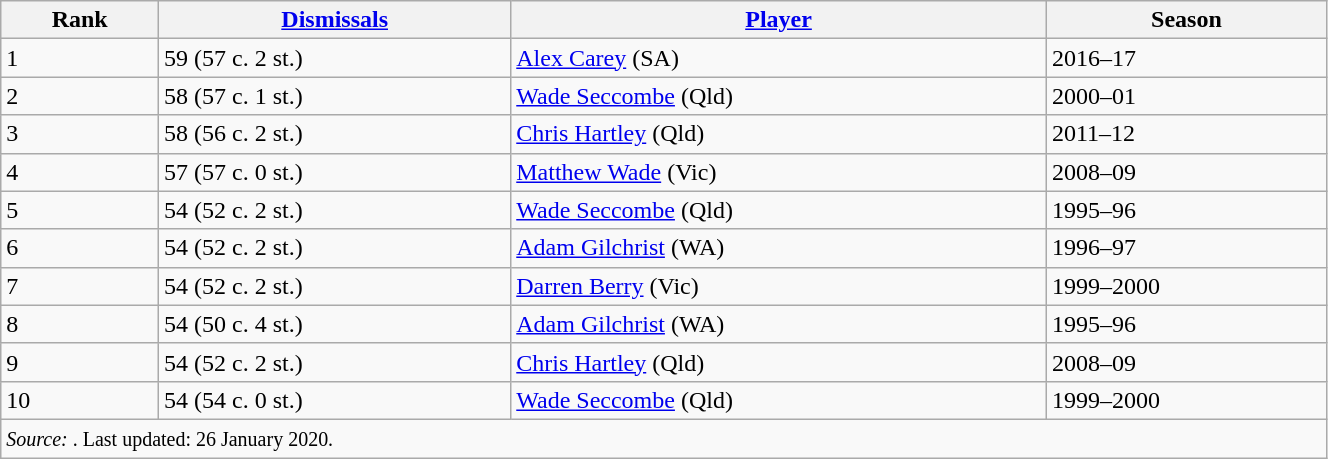<table class="wikitable" style="width:70%;">
<tr>
<th>Rank</th>
<th><a href='#'>Dismissals</a></th>
<th><a href='#'>Player</a></th>
<th>Season</th>
</tr>
<tr>
<td>1</td>
<td>59 (57 c. 2 st.)</td>
<td><a href='#'>Alex Carey</a> (SA)</td>
<td>2016–17</td>
</tr>
<tr>
<td>2</td>
<td>58 (57 c. 1 st.)</td>
<td><a href='#'>Wade Seccombe</a> (Qld)</td>
<td>2000–01</td>
</tr>
<tr>
<td>3</td>
<td>58 (56 c. 2 st.)</td>
<td><a href='#'>Chris Hartley</a> (Qld)</td>
<td>2011–12</td>
</tr>
<tr>
<td>4</td>
<td>57 (57 c. 0 st.)</td>
<td><a href='#'>Matthew Wade</a> (Vic)</td>
<td>2008–09</td>
</tr>
<tr>
<td>5</td>
<td>54 (52 c. 2 st.)</td>
<td><a href='#'>Wade Seccombe</a> (Qld)</td>
<td>1995–96</td>
</tr>
<tr>
<td>6</td>
<td>54 (52 c. 2 st.)</td>
<td><a href='#'>Adam Gilchrist</a> (WA)</td>
<td>1996–97</td>
</tr>
<tr>
<td>7</td>
<td>54 (52 c. 2 st.)</td>
<td><a href='#'>Darren Berry</a> (Vic)</td>
<td>1999–2000</td>
</tr>
<tr>
<td>8</td>
<td>54 (50 c. 4 st.)</td>
<td><a href='#'>Adam Gilchrist</a> (WA)</td>
<td>1995–96</td>
</tr>
<tr>
<td>9</td>
<td>54 (52 c. 2 st.)</td>
<td><a href='#'>Chris Hartley</a> (Qld)</td>
<td>2008–09</td>
</tr>
<tr>
<td>10</td>
<td>54 (54 c. 0 st.)</td>
<td><a href='#'>Wade Seccombe</a> (Qld)</td>
<td>1999–2000</td>
</tr>
<tr>
<td colspan=4><small><em>Source: </em>. Last updated: 26 January 2020.</small></td>
</tr>
</table>
